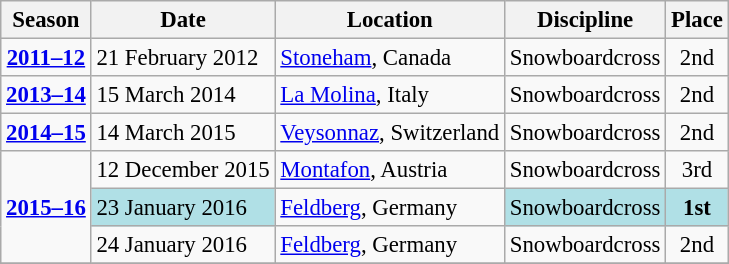<table class="wikitable"  style="text-align:center; font-size:95%;">
<tr>
<th>Season</th>
<th>Date</th>
<th>Location</th>
<th>Discipline</th>
<th>Place</th>
</tr>
<tr>
<td align=center><strong><a href='#'>2011–12</a></strong></td>
<td align=left>21 February 2012</td>
<td align=left> <a href='#'>Stoneham</a>, Canada</td>
<td>Snowboardcross</td>
<td>2nd</td>
</tr>
<tr>
<td align=center><strong><a href='#'>2013–14</a></strong></td>
<td align=left>15 March 2014</td>
<td align=left> <a href='#'>La Molina</a>, Italy</td>
<td>Snowboardcross</td>
<td>2nd</td>
</tr>
<tr>
<td align=center><strong><a href='#'>2014–15</a></strong></td>
<td align=left>14 March 2015</td>
<td align=left> <a href='#'>Veysonnaz</a>, Switzerland</td>
<td>Snowboardcross</td>
<td>2nd</td>
</tr>
<tr>
<td rowspan=3 align=center><strong><a href='#'>2015–16</a></strong></td>
<td align=left>12 December 2015</td>
<td align=left> <a href='#'>Montafon</a>, Austria</td>
<td>Snowboardcross</td>
<td>3rd</td>
</tr>
<tr>
<td bgcolor="#BOEOE6" align=left>23 January 2016</td>
<td align=left> <a href='#'>Feldberg</a>, Germany</td>
<td bgcolor="#BOEOE6">Snowboardcross</td>
<td bgcolor="#BOEOE6"><strong>1st</strong></td>
</tr>
<tr>
<td align=left>24 January 2016</td>
<td align=left> <a href='#'>Feldberg</a>, Germany</td>
<td>Snowboardcross</td>
<td>2nd</td>
</tr>
<tr>
</tr>
</table>
